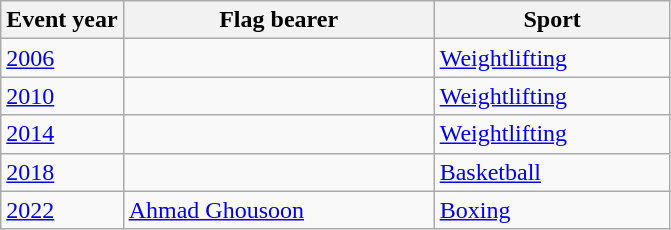<table class="wikitable sortable">
<tr>
<th>Event year</th>
<th width="200">Flag bearer</th>
<th width="150">Sport</th>
</tr>
<tr>
<td><a href='#'>2006</a></td>
<td></td>
<td><a href='#'>Weightlifting</a></td>
</tr>
<tr>
<td><a href='#'>2010</a></td>
<td></td>
<td><a href='#'>Weightlifting</a></td>
</tr>
<tr>
<td><a href='#'>2014</a></td>
<td></td>
<td><a href='#'>Weightlifting</a></td>
</tr>
<tr>
<td><a href='#'>2018</a></td>
<td></td>
<td><a href='#'>Basketball</a></td>
</tr>
<tr>
<td><a href='#'>2022</a></td>
<td><a href='#'>Ahmad Ghousoon</a></td>
<td><a href='#'>Boxing</a></td>
</tr>
</table>
